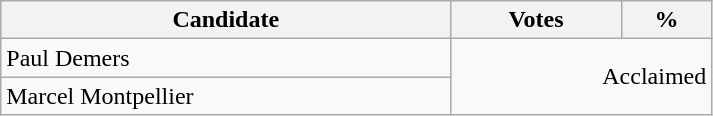<table style="width:475px;" class="wikitable">
<tr>
<th align="center">Candidate</th>
<th align="center">Votes</th>
<th align="center">%</th>
</tr>
<tr>
<td align="left">Paul Demers</td>
<td align="right" colspan="2" align="center" rowspan="2">Acclaimed</td>
</tr>
<tr>
<td align="left">Marcel Montpellier</td>
</tr>
</table>
